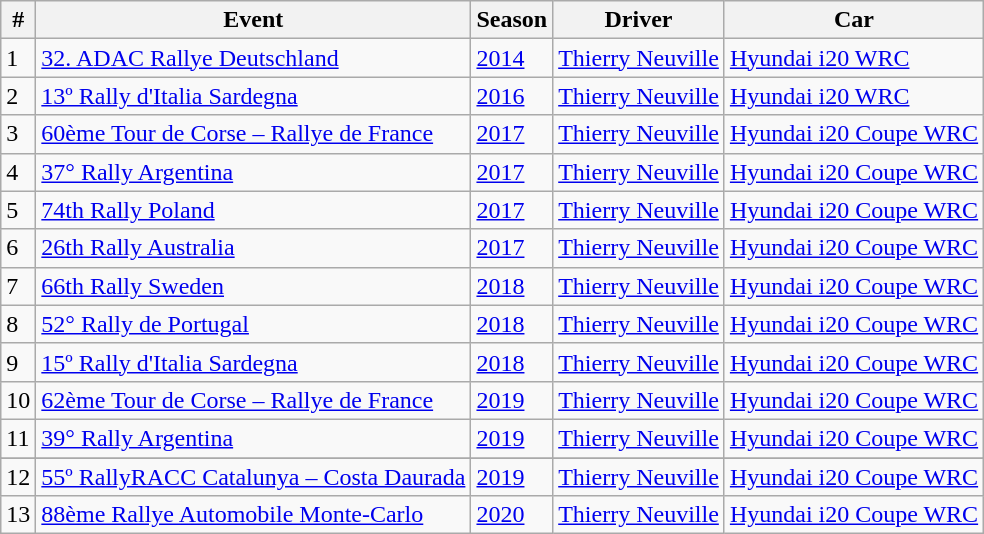<table class="wikitable">
<tr>
<th> # </th>
<th>Event</th>
<th>Season</th>
<th>Driver</th>
<th>Car</th>
</tr>
<tr>
<td>1</td>
<td> <a href='#'>32. ADAC Rallye Deutschland</a></td>
<td><a href='#'>2014</a></td>
<td> <a href='#'>Thierry Neuville</a></td>
<td><a href='#'>Hyundai i20 WRC</a></td>
</tr>
<tr>
<td>2</td>
<td> <a href='#'>13º Rally d'Italia Sardegna</a></td>
<td><a href='#'>2016</a></td>
<td> <a href='#'>Thierry Neuville</a></td>
<td><a href='#'>Hyundai i20 WRC</a></td>
</tr>
<tr>
<td>3</td>
<td> <a href='#'>60ème Tour de Corse – Rallye de France</a></td>
<td><a href='#'>2017</a></td>
<td> <a href='#'>Thierry Neuville</a></td>
<td><a href='#'>Hyundai i20 Coupe WRC</a></td>
</tr>
<tr>
<td>4</td>
<td> <a href='#'>37° Rally Argentina</a></td>
<td><a href='#'>2017</a></td>
<td> <a href='#'>Thierry Neuville</a></td>
<td><a href='#'>Hyundai i20 Coupe WRC</a></td>
</tr>
<tr>
<td>5</td>
<td> <a href='#'>74th Rally Poland</a></td>
<td><a href='#'>2017</a></td>
<td> <a href='#'>Thierry Neuville</a></td>
<td><a href='#'>Hyundai i20 Coupe WRC</a></td>
</tr>
<tr>
<td>6</td>
<td> <a href='#'>26th Rally Australia</a></td>
<td><a href='#'>2017</a></td>
<td> <a href='#'>Thierry Neuville</a></td>
<td><a href='#'>Hyundai i20 Coupe WRC</a></td>
</tr>
<tr>
<td>7</td>
<td> <a href='#'>66th Rally Sweden</a></td>
<td><a href='#'>2018</a></td>
<td> <a href='#'>Thierry Neuville</a></td>
<td><a href='#'>Hyundai i20 Coupe WRC</a></td>
</tr>
<tr>
<td>8</td>
<td> <a href='#'>52° Rally de Portugal</a></td>
<td><a href='#'>2018</a></td>
<td> <a href='#'>Thierry Neuville</a></td>
<td><a href='#'>Hyundai i20 Coupe WRC</a></td>
</tr>
<tr>
<td>9</td>
<td> <a href='#'>15º Rally d'Italia Sardegna</a></td>
<td><a href='#'>2018</a></td>
<td> <a href='#'>Thierry Neuville</a></td>
<td><a href='#'>Hyundai i20 Coupe WRC</a></td>
</tr>
<tr>
<td>10</td>
<td> <a href='#'>62ème Tour de Corse – Rallye de France</a></td>
<td><a href='#'>2019</a></td>
<td> <a href='#'>Thierry Neuville</a></td>
<td><a href='#'>Hyundai i20 Coupe WRC</a></td>
</tr>
<tr>
<td>11</td>
<td> <a href='#'>39° Rally Argentina</a></td>
<td><a href='#'>2019</a></td>
<td> <a href='#'>Thierry Neuville</a></td>
<td><a href='#'>Hyundai i20 Coupe WRC</a></td>
</tr>
<tr>
</tr>
<tr>
<td>12</td>
<td> <a href='#'>55º RallyRACC Catalunya – Costa Daurada</a></td>
<td><a href='#'>2019</a></td>
<td> <a href='#'>Thierry Neuville</a></td>
<td><a href='#'>Hyundai i20 Coupe WRC</a></td>
</tr>
<tr>
<td>13</td>
<td> <a href='#'>88ème Rallye Automobile Monte-Carlo</a></td>
<td><a href='#'>2020</a></td>
<td> <a href='#'>Thierry Neuville</a></td>
<td><a href='#'>Hyundai i20 Coupe WRC</a></td>
</tr>
</table>
